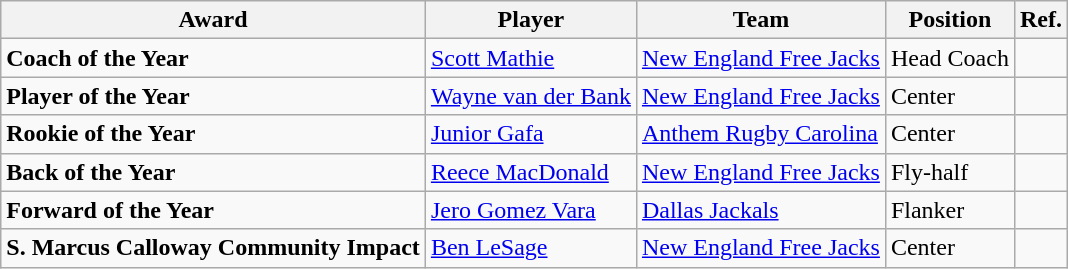<table class="wikitable">
<tr>
<th>Award</th>
<th>Player</th>
<th>Team</th>
<th>Position</th>
<th>Ref.</th>
</tr>
<tr>
<td><strong>Coach of the Year</strong></td>
<td><a href='#'>Scott Mathie</a></td>
<td><a href='#'>New England Free Jacks</a></td>
<td>Head Coach</td>
<td></td>
</tr>
<tr>
<td><strong>Player of the Year</strong></td>
<td><a href='#'>Wayne van der Bank</a></td>
<td><a href='#'>New England Free Jacks</a></td>
<td>Center</td>
<td></td>
</tr>
<tr>
<td><strong>Rookie of the Year</strong></td>
<td><a href='#'>Junior Gafa</a></td>
<td><a href='#'>Anthem Rugby Carolina</a></td>
<td>Center</td>
<td></td>
</tr>
<tr>
<td><strong>Back of the Year</strong></td>
<td><a href='#'>Reece MacDonald</a></td>
<td><a href='#'>New England Free Jacks</a></td>
<td>Fly-half</td>
<td></td>
</tr>
<tr>
<td><strong>Forward of the Year</strong></td>
<td><a href='#'>Jero Gomez Vara</a></td>
<td><a href='#'>Dallas Jackals</a></td>
<td>Flanker</td>
<td></td>
</tr>
<tr>
<td><strong>S. Marcus Calloway Community Impact</strong></td>
<td><a href='#'>Ben LeSage</a></td>
<td><a href='#'>New England Free Jacks</a></td>
<td>Center</td>
<td></td>
</tr>
</table>
